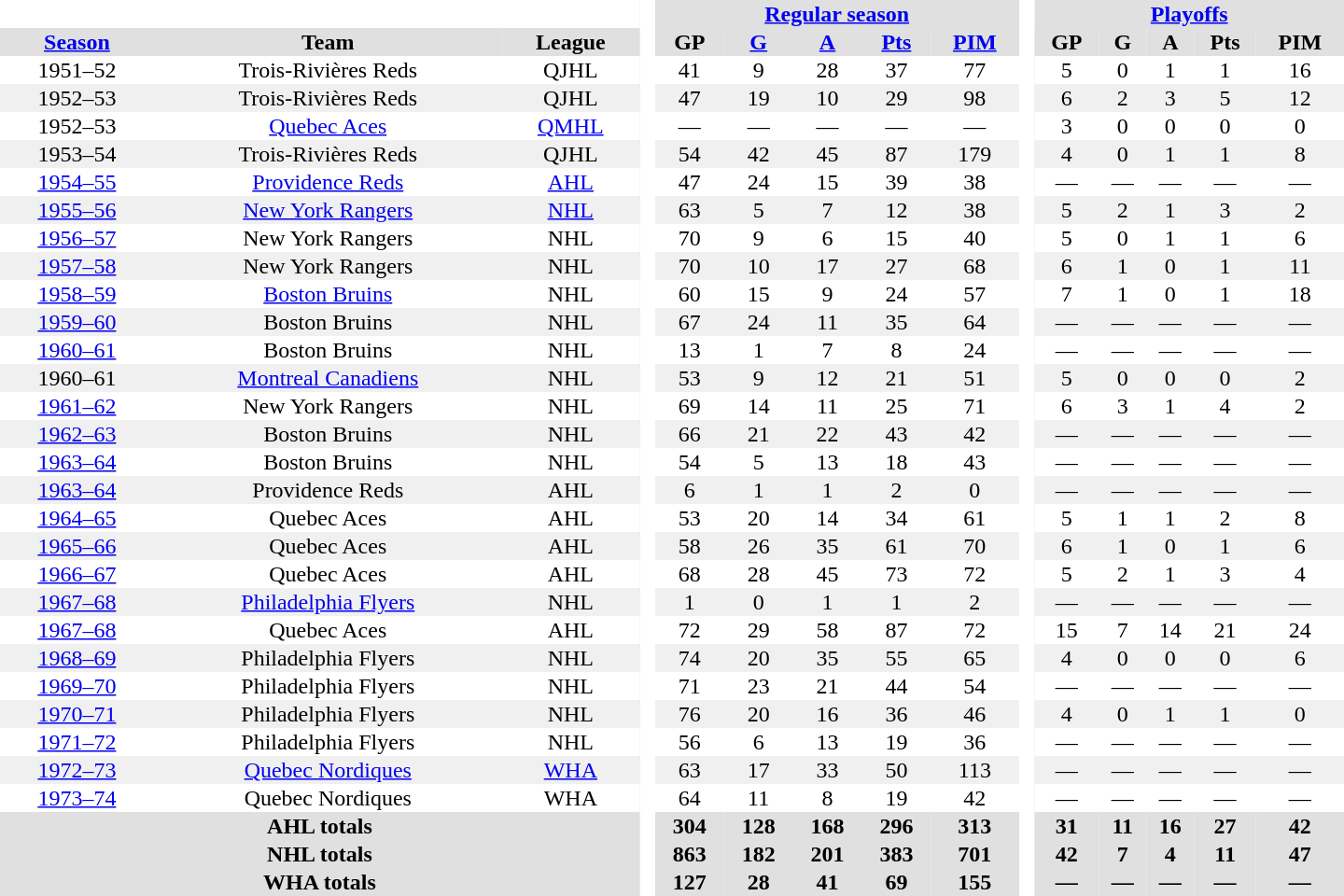<table border="0" cellpadding="1" cellspacing="0" style="text-align:center; width:60em">
<tr bgcolor="#e0e0e0">
<th colspan="3" bgcolor="#ffffff"> </th>
<th rowspan="99" bgcolor="#ffffff"> </th>
<th colspan="5"><a href='#'>Regular season</a></th>
<th rowspan="99" bgcolor="#ffffff"> </th>
<th colspan="5"><a href='#'>Playoffs</a></th>
</tr>
<tr bgcolor="#e0e0e0">
<th><a href='#'>Season</a></th>
<th>Team</th>
<th>League</th>
<th>GP</th>
<th><a href='#'>G</a></th>
<th><a href='#'>A</a></th>
<th><a href='#'>Pts</a></th>
<th><a href='#'>PIM</a></th>
<th>GP</th>
<th>G</th>
<th>A</th>
<th>Pts</th>
<th>PIM</th>
</tr>
<tr>
<td>1951–52</td>
<td>Trois-Rivières Reds</td>
<td>QJHL</td>
<td>41</td>
<td>9</td>
<td>28</td>
<td>37</td>
<td>77</td>
<td>5</td>
<td>0</td>
<td>1</td>
<td>1</td>
<td>16</td>
</tr>
<tr bgcolor="#f0f0f0">
<td>1952–53</td>
<td>Trois-Rivières Reds</td>
<td>QJHL</td>
<td>47</td>
<td>19</td>
<td>10</td>
<td>29</td>
<td>98</td>
<td>6</td>
<td>2</td>
<td>3</td>
<td>5</td>
<td>12</td>
</tr>
<tr>
<td>1952–53</td>
<td><a href='#'>Quebec Aces</a></td>
<td><a href='#'>QMHL</a></td>
<td>—</td>
<td>—</td>
<td>—</td>
<td>—</td>
<td>—</td>
<td>3</td>
<td>0</td>
<td>0</td>
<td>0</td>
<td>0</td>
</tr>
<tr bgcolor="#f0f0f0">
<td>1953–54</td>
<td>Trois-Rivières Reds</td>
<td>QJHL</td>
<td>54</td>
<td>42</td>
<td>45</td>
<td>87</td>
<td>179</td>
<td>4</td>
<td>0</td>
<td>1</td>
<td>1</td>
<td>8</td>
</tr>
<tr>
<td><a href='#'>1954–55</a></td>
<td><a href='#'>Providence Reds</a></td>
<td><a href='#'>AHL</a></td>
<td>47</td>
<td>24</td>
<td>15</td>
<td>39</td>
<td>38</td>
<td>—</td>
<td>—</td>
<td>—</td>
<td>—</td>
<td>—</td>
</tr>
<tr bgcolor="#f0f0f0">
<td><a href='#'>1955–56</a></td>
<td><a href='#'>New York Rangers</a></td>
<td><a href='#'>NHL</a></td>
<td>63</td>
<td>5</td>
<td>7</td>
<td>12</td>
<td>38</td>
<td>5</td>
<td>2</td>
<td>1</td>
<td>3</td>
<td>2</td>
</tr>
<tr>
<td><a href='#'>1956–57</a></td>
<td>New York Rangers</td>
<td>NHL</td>
<td>70</td>
<td>9</td>
<td>6</td>
<td>15</td>
<td>40</td>
<td>5</td>
<td>0</td>
<td>1</td>
<td>1</td>
<td>6</td>
</tr>
<tr bgcolor="#f0f0f0">
<td><a href='#'>1957–58</a></td>
<td>New York Rangers</td>
<td>NHL</td>
<td>70</td>
<td>10</td>
<td>17</td>
<td>27</td>
<td>68</td>
<td>6</td>
<td>1</td>
<td>0</td>
<td>1</td>
<td>11</td>
</tr>
<tr>
<td><a href='#'>1958–59</a></td>
<td><a href='#'>Boston Bruins</a></td>
<td>NHL</td>
<td>60</td>
<td>15</td>
<td>9</td>
<td>24</td>
<td>57</td>
<td>7</td>
<td>1</td>
<td>0</td>
<td>1</td>
<td>18</td>
</tr>
<tr bgcolor="#f0f0f0">
<td><a href='#'>1959–60</a></td>
<td>Boston Bruins</td>
<td>NHL</td>
<td>67</td>
<td>24</td>
<td>11</td>
<td>35</td>
<td>64</td>
<td>—</td>
<td>—</td>
<td>—</td>
<td>—</td>
<td>—</td>
</tr>
<tr>
<td><a href='#'>1960–61</a></td>
<td>Boston Bruins</td>
<td>NHL</td>
<td>13</td>
<td>1</td>
<td>7</td>
<td>8</td>
<td>24</td>
<td>—</td>
<td>—</td>
<td>—</td>
<td>—</td>
<td>—</td>
</tr>
<tr bgcolor="#f0f0f0">
<td>1960–61</td>
<td><a href='#'>Montreal Canadiens</a></td>
<td>NHL</td>
<td>53</td>
<td>9</td>
<td>12</td>
<td>21</td>
<td>51</td>
<td>5</td>
<td>0</td>
<td>0</td>
<td>0</td>
<td>2</td>
</tr>
<tr>
<td><a href='#'>1961–62</a></td>
<td>New York Rangers</td>
<td>NHL</td>
<td>69</td>
<td>14</td>
<td>11</td>
<td>25</td>
<td>71</td>
<td>6</td>
<td>3</td>
<td>1</td>
<td>4</td>
<td>2</td>
</tr>
<tr bgcolor="#f0f0f0">
<td><a href='#'>1962–63</a></td>
<td>Boston Bruins</td>
<td>NHL</td>
<td>66</td>
<td>21</td>
<td>22</td>
<td>43</td>
<td>42</td>
<td>—</td>
<td>—</td>
<td>—</td>
<td>—</td>
<td>—</td>
</tr>
<tr>
<td><a href='#'>1963–64</a></td>
<td>Boston Bruins</td>
<td>NHL</td>
<td>54</td>
<td>5</td>
<td>13</td>
<td>18</td>
<td>43</td>
<td>—</td>
<td>—</td>
<td>—</td>
<td>—</td>
<td>—</td>
</tr>
<tr bgcolor="#f0f0f0">
<td><a href='#'>1963–64</a></td>
<td>Providence Reds</td>
<td>AHL</td>
<td>6</td>
<td>1</td>
<td>1</td>
<td>2</td>
<td>0</td>
<td>—</td>
<td>—</td>
<td>—</td>
<td>—</td>
<td>—</td>
</tr>
<tr>
<td><a href='#'>1964–65</a></td>
<td>Quebec Aces</td>
<td>AHL</td>
<td>53</td>
<td>20</td>
<td>14</td>
<td>34</td>
<td>61</td>
<td>5</td>
<td>1</td>
<td>1</td>
<td>2</td>
<td>8</td>
</tr>
<tr bgcolor="#f0f0f0">
<td><a href='#'>1965–66</a></td>
<td>Quebec Aces</td>
<td>AHL</td>
<td>58</td>
<td>26</td>
<td>35</td>
<td>61</td>
<td>70</td>
<td>6</td>
<td>1</td>
<td>0</td>
<td>1</td>
<td>6</td>
</tr>
<tr>
<td><a href='#'>1966–67</a></td>
<td>Quebec Aces</td>
<td>AHL</td>
<td>68</td>
<td>28</td>
<td>45</td>
<td>73</td>
<td>72</td>
<td>5</td>
<td>2</td>
<td>1</td>
<td>3</td>
<td>4</td>
</tr>
<tr bgcolor="#f0f0f0">
<td><a href='#'>1967–68</a></td>
<td><a href='#'>Philadelphia Flyers</a></td>
<td>NHL</td>
<td>1</td>
<td>0</td>
<td>1</td>
<td>1</td>
<td>2</td>
<td>—</td>
<td>—</td>
<td>—</td>
<td>—</td>
<td>—</td>
</tr>
<tr>
<td><a href='#'>1967–68</a></td>
<td>Quebec Aces</td>
<td>AHL</td>
<td>72</td>
<td>29</td>
<td>58</td>
<td>87</td>
<td>72</td>
<td>15</td>
<td>7</td>
<td>14</td>
<td>21</td>
<td>24</td>
</tr>
<tr bgcolor="#f0f0f0">
<td><a href='#'>1968–69</a></td>
<td>Philadelphia Flyers</td>
<td>NHL</td>
<td>74</td>
<td>20</td>
<td>35</td>
<td>55</td>
<td>65</td>
<td>4</td>
<td>0</td>
<td>0</td>
<td>0</td>
<td>6</td>
</tr>
<tr>
<td><a href='#'>1969–70</a></td>
<td>Philadelphia Flyers</td>
<td>NHL</td>
<td>71</td>
<td>23</td>
<td>21</td>
<td>44</td>
<td>54</td>
<td>—</td>
<td>—</td>
<td>—</td>
<td>—</td>
<td>—</td>
</tr>
<tr bgcolor="#f0f0f0">
<td><a href='#'>1970–71</a></td>
<td>Philadelphia Flyers</td>
<td>NHL</td>
<td>76</td>
<td>20</td>
<td>16</td>
<td>36</td>
<td>46</td>
<td>4</td>
<td>0</td>
<td>1</td>
<td>1</td>
<td>0</td>
</tr>
<tr>
<td><a href='#'>1971–72</a></td>
<td>Philadelphia Flyers</td>
<td>NHL</td>
<td>56</td>
<td>6</td>
<td>13</td>
<td>19</td>
<td>36</td>
<td>—</td>
<td>—</td>
<td>—</td>
<td>—</td>
<td>—</td>
</tr>
<tr bgcolor="#f0f0f0">
<td><a href='#'>1972–73</a></td>
<td><a href='#'>Quebec Nordiques</a></td>
<td><a href='#'>WHA</a></td>
<td>63</td>
<td>17</td>
<td>33</td>
<td>50</td>
<td>113</td>
<td>—</td>
<td>—</td>
<td>—</td>
<td>—</td>
<td>—</td>
</tr>
<tr>
<td><a href='#'>1973–74</a></td>
<td>Quebec Nordiques</td>
<td>WHA</td>
<td>64</td>
<td>11</td>
<td>8</td>
<td>19</td>
<td>42</td>
<td>—</td>
<td>—</td>
<td>—</td>
<td>—</td>
<td>—</td>
</tr>
<tr bgcolor="#e0e0e0">
<th colspan="3">AHL totals</th>
<th>304</th>
<th>128</th>
<th>168</th>
<th>296</th>
<th>313</th>
<th>31</th>
<th>11</th>
<th>16</th>
<th>27</th>
<th>42</th>
</tr>
<tr bgcolor="#e0e0e0">
<th colspan="3">NHL totals</th>
<th>863</th>
<th>182</th>
<th>201</th>
<th>383</th>
<th>701</th>
<th>42</th>
<th>7</th>
<th>4</th>
<th>11</th>
<th>47</th>
</tr>
<tr bgcolor="#e0e0e0">
<th colspan="3">WHA totals</th>
<th>127</th>
<th>28</th>
<th>41</th>
<th>69</th>
<th>155</th>
<th>—</th>
<th>—</th>
<th>—</th>
<th>—</th>
<th>—</th>
</tr>
</table>
